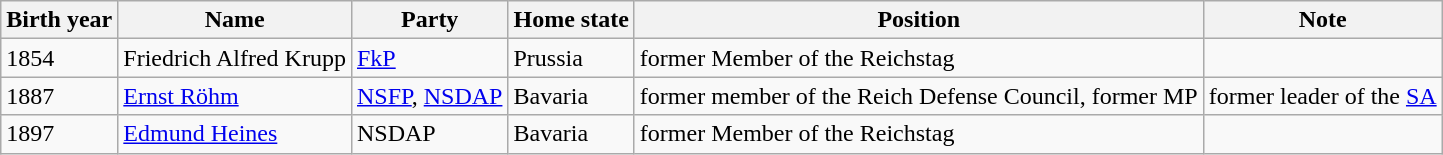<table class="wikitable sortable">
<tr>
<th>Birth year</th>
<th>Name</th>
<th>Party</th>
<th>Home state</th>
<th>Position</th>
<th>Note</th>
</tr>
<tr>
<td>1854</td>
<td>Friedrich Alfred Krupp</td>
<td><a href='#'>FkP</a></td>
<td>Prussia</td>
<td>former Member of the Reichstag</td>
<td></td>
</tr>
<tr>
<td>1887</td>
<td><a href='#'>Ernst Röhm</a></td>
<td><a href='#'>NSFP</a>, <a href='#'>NSDAP</a></td>
<td>Bavaria</td>
<td>former member of the Reich Defense Council, former MP</td>
<td>former leader of the <a href='#'>SA</a></td>
</tr>
<tr>
<td>1897</td>
<td><a href='#'>Edmund Heines</a></td>
<td>NSDAP</td>
<td>Bavaria</td>
<td>former Member of the Reichstag</td>
<td></td>
</tr>
</table>
